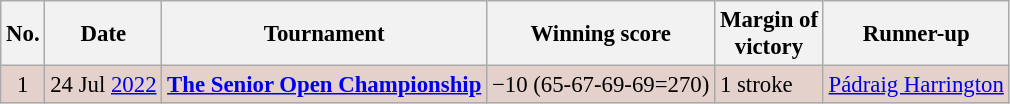<table class="wikitable" style="font-size:95%;">
<tr>
<th>No.</th>
<th>Date</th>
<th>Tournament</th>
<th>Winning score</th>
<th>Margin of<br>victory</th>
<th>Runner-up</th>
</tr>
<tr style="background:#e5d1cb;">
<td align=center>1</td>
<td align=right>24 Jul <a href='#'>2022</a></td>
<td><strong><a href='#'>The Senior Open Championship</a></strong></td>
<td>−10 (65-67-69-69=270)</td>
<td>1 stroke</td>
<td> <a href='#'>Pádraig Harrington</a></td>
</tr>
</table>
